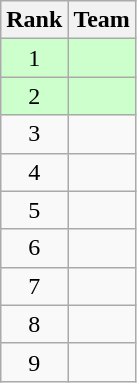<table class=wikitable style="text-align: center;">
<tr>
<th>Rank</th>
<th>Team</th>
</tr>
<tr style="background: #CCFFCC;">
<td>1</td>
<td style="text-align: left;"><strong></strong></td>
</tr>
<tr style="background: #CCFFCC;">
<td>2</td>
<td style="text-align: left;"><strong></strong></td>
</tr>
<tr>
<td>3</td>
<td style="text-align: left;"></td>
</tr>
<tr>
<td>4</td>
<td style="text-align: left;"></td>
</tr>
<tr>
<td>5</td>
<td style="text-align: left;"></td>
</tr>
<tr>
<td>6</td>
<td style="text-align: left;"></td>
</tr>
<tr>
<td>7</td>
<td style="text-align: left;"></td>
</tr>
<tr>
<td>8</td>
<td style="text-align: left;"></td>
</tr>
<tr>
<td>9</td>
<td style="text-align: left;"></td>
</tr>
</table>
